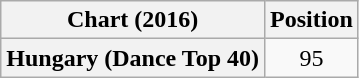<table class="wikitable plainrowheaders" style="text-align:center">
<tr>
<th scope="col">Chart (2016)</th>
<th scope="col">Position</th>
</tr>
<tr>
<th scope="row">Hungary (Dance Top 40)</th>
<td>95</td>
</tr>
</table>
